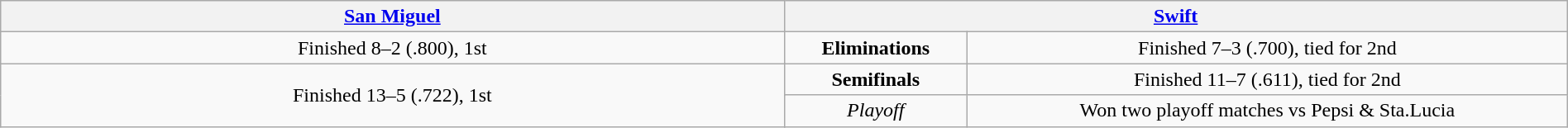<table class="wikitable" style="width:100%;">
<tr align=center>
<th colspan="2" style="width:45%;"><a href='#'>San Miguel</a></th>
<th colspan="2" style="width:45%;"><a href='#'>Swift</a></th>
</tr>
<tr align=center>
<td>Finished 8–2 (.800), 1st</td>
<td colspan=2><strong>Eliminations</strong></td>
<td>Finished 7–3 (.700), tied for 2nd</td>
</tr>
<tr align=center>
<td rowspan=2>Finished 13–5 (.722), 1st</td>
<td colspan=2><strong>Semifinals</strong></td>
<td>Finished 11–7 (.611), tied for 2nd</td>
</tr>
<tr align=center>
<td colspan=2><em>Playoff</em></td>
<td>Won two playoff matches vs Pepsi & Sta.Lucia</td>
</tr>
</table>
